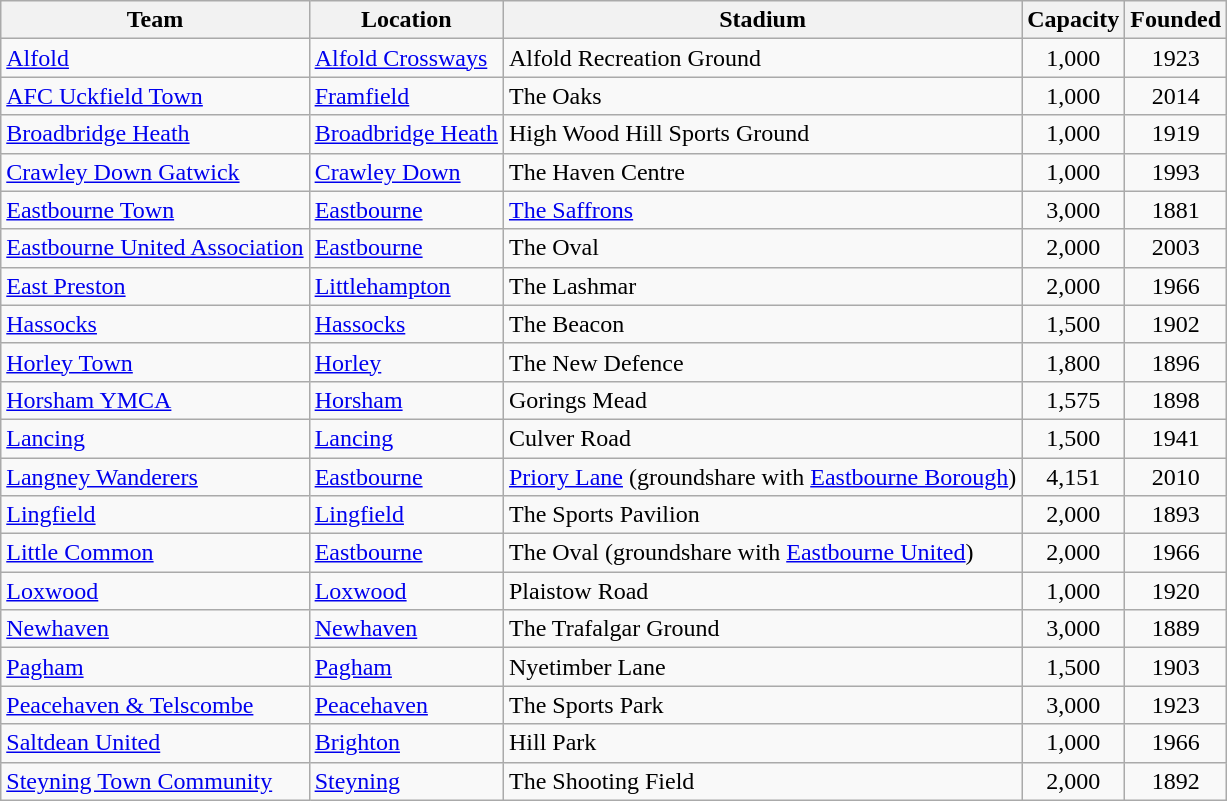<table class="wikitable sortable">
<tr>
<th>Team</th>
<th>Location</th>
<th>Stadium</th>
<th>Capacity</th>
<th>Founded</th>
</tr>
<tr>
<td><a href='#'>Alfold</a></td>
<td><a href='#'>Alfold Crossways</a></td>
<td>Alfold Recreation Ground</td>
<td align="center">1,000</td>
<td align="center">1923</td>
</tr>
<tr>
<td><a href='#'>AFC Uckfield Town</a></td>
<td><a href='#'>Framfield</a></td>
<td>The Oaks</td>
<td align="center">1,000</td>
<td align="center">2014</td>
</tr>
<tr>
<td><a href='#'>Broadbridge Heath</a></td>
<td><a href='#'>Broadbridge Heath</a></td>
<td>High Wood Hill Sports Ground</td>
<td align="center">1,000</td>
<td align="center">1919</td>
</tr>
<tr>
<td><a href='#'>Crawley Down Gatwick</a></td>
<td><a href='#'>Crawley Down</a></td>
<td>The Haven Centre</td>
<td align="center">1,000</td>
<td align="center">1993</td>
</tr>
<tr>
<td><a href='#'>Eastbourne Town</a></td>
<td><a href='#'>Eastbourne</a></td>
<td><a href='#'>The Saffrons</a></td>
<td align="center">3,000</td>
<td align="center">1881</td>
</tr>
<tr>
<td><a href='#'>Eastbourne United Association</a></td>
<td><a href='#'>Eastbourne</a></td>
<td>The Oval</td>
<td align="center">2,000</td>
<td align="center">2003</td>
</tr>
<tr>
<td><a href='#'>East Preston</a></td>
<td><a href='#'>Littlehampton</a> </td>
<td>The Lashmar</td>
<td align="center">2,000</td>
<td align="center">1966</td>
</tr>
<tr>
<td><a href='#'>Hassocks</a></td>
<td><a href='#'>Hassocks</a></td>
<td>The Beacon</td>
<td align="center">1,500</td>
<td align="center">1902</td>
</tr>
<tr>
<td><a href='#'>Horley Town</a></td>
<td><a href='#'>Horley</a></td>
<td>The New Defence</td>
<td align="center">1,800</td>
<td align="center">1896</td>
</tr>
<tr>
<td><a href='#'>Horsham YMCA</a></td>
<td><a href='#'>Horsham</a></td>
<td>Gorings Mead</td>
<td align="center">1,575</td>
<td align="center">1898</td>
</tr>
<tr>
<td><a href='#'>Lancing</a></td>
<td><a href='#'>Lancing</a></td>
<td>Culver Road</td>
<td align="center">1,500</td>
<td align="center">1941</td>
</tr>
<tr>
<td><a href='#'>Langney Wanderers</a></td>
<td><a href='#'>Eastbourne</a> </td>
<td><a href='#'>Priory Lane</a> (groundshare with <a href='#'>Eastbourne Borough</a>)</td>
<td align="center">4,151</td>
<td align="center">2010</td>
</tr>
<tr>
<td><a href='#'>Lingfield</a></td>
<td><a href='#'>Lingfield</a></td>
<td>The Sports Pavilion</td>
<td align="center">2,000</td>
<td align="center">1893</td>
</tr>
<tr>
<td><a href='#'>Little Common</a></td>
<td><a href='#'>Eastbourne</a></td>
<td>The Oval (groundshare with <a href='#'>Eastbourne United</a>)</td>
<td align="center">2,000</td>
<td align="center">1966</td>
</tr>
<tr>
<td><a href='#'>Loxwood</a></td>
<td><a href='#'>Loxwood</a></td>
<td>Plaistow Road</td>
<td align="center">1,000</td>
<td align="center">1920</td>
</tr>
<tr>
<td><a href='#'>Newhaven</a></td>
<td><a href='#'>Newhaven</a></td>
<td>The Trafalgar Ground</td>
<td align="center">3,000</td>
<td align="center">1889</td>
</tr>
<tr>
<td><a href='#'>Pagham</a></td>
<td><a href='#'>Pagham</a></td>
<td>Nyetimber Lane</td>
<td align="center">1,500</td>
<td align="center">1903</td>
</tr>
<tr>
<td><a href='#'>Peacehaven & Telscombe</a></td>
<td><a href='#'>Peacehaven</a></td>
<td>The Sports Park</td>
<td align="center">3,000</td>
<td align="center">1923</td>
</tr>
<tr>
<td><a href='#'>Saltdean United</a></td>
<td><a href='#'>Brighton</a> </td>
<td>Hill Park</td>
<td align="center">1,000</td>
<td align="center">1966</td>
</tr>
<tr>
<td><a href='#'>Steyning Town Community</a></td>
<td><a href='#'>Steyning</a></td>
<td>The Shooting Field</td>
<td align="center">2,000</td>
<td align="center">1892</td>
</tr>
</table>
